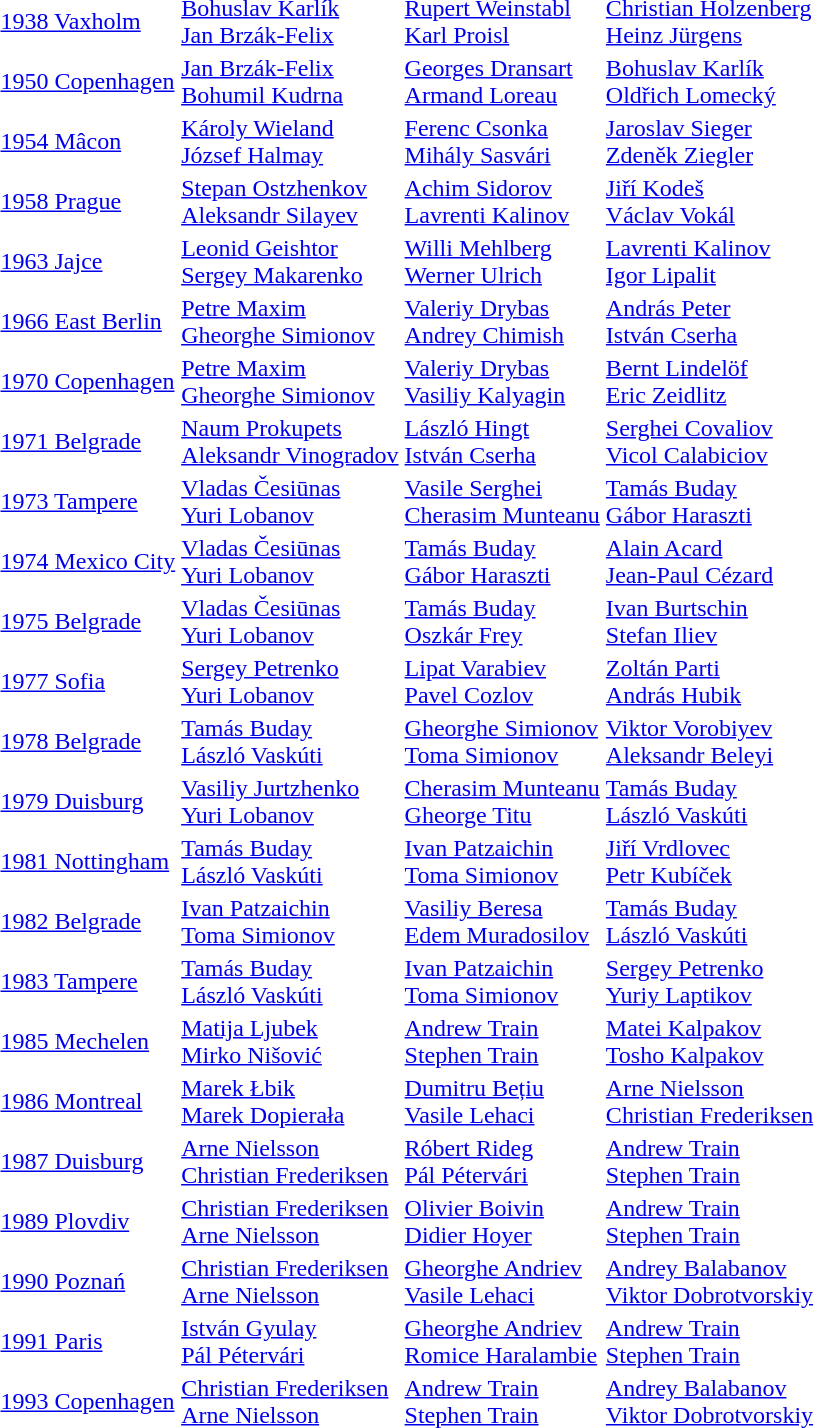<table>
<tr>
<td><a href='#'>1938 Vaxholm</a></td>
<td><a href='#'>Bohuslav Karlík</a><br><a href='#'>Jan Brzák-Felix</a><br></td>
<td><a href='#'>Rupert Weinstabl</a><br><a href='#'>Karl Proisl</a><br></td>
<td><a href='#'>Christian Holzenberg</a><br><a href='#'>Heinz Jürgens</a><br></td>
</tr>
<tr>
<td><a href='#'>1950 Copenhagen</a></td>
<td><a href='#'>Jan Brzák-Felix</a><br><a href='#'>Bohumil Kudrna</a><br></td>
<td><a href='#'>Georges Dransart</a><br><a href='#'>Armand Loreau</a><br></td>
<td><a href='#'>Bohuslav Karlík</a><br><a href='#'>Oldřich Lomecký</a><br></td>
</tr>
<tr>
<td><a href='#'>1954 Mâcon</a></td>
<td><a href='#'>Károly Wieland</a><br><a href='#'>József Halmay</a><br></td>
<td><a href='#'>Ferenc Csonka</a><br><a href='#'>Mihály Sasvári</a><br></td>
<td><a href='#'>Jaroslav Sieger</a><br><a href='#'>Zdeněk Ziegler</a><br></td>
</tr>
<tr>
<td><a href='#'>1958 Prague</a></td>
<td><a href='#'>Stepan Ostzhenkov</a><br><a href='#'>Aleksandr Silayev</a><br></td>
<td><a href='#'>Achim Sidorov</a><br><a href='#'>Lavrenti Kalinov</a><br></td>
<td><a href='#'>Jiří Kodeš</a><br><a href='#'>Václav Vokál</a><br></td>
</tr>
<tr>
<td><a href='#'>1963 Jajce</a></td>
<td><a href='#'>Leonid Geishtor</a><br><a href='#'>Sergey Makarenko</a><br></td>
<td><a href='#'>Willi Mehlberg</a><br><a href='#'>Werner Ulrich</a><br></td>
<td><a href='#'>Lavrenti Kalinov</a><br><a href='#'>Igor Lipalit</a><br></td>
</tr>
<tr>
<td><a href='#'>1966 East Berlin</a></td>
<td><a href='#'>Petre Maxim</a><br><a href='#'>Gheorghe Simionov</a><br></td>
<td><a href='#'>Valeriy Drybas</a><br><a href='#'>Andrey Chimish</a><br></td>
<td><a href='#'>András Peter</a><br><a href='#'>István Cserha</a><br></td>
</tr>
<tr>
<td><a href='#'>1970 Copenhagen</a></td>
<td><a href='#'>Petre Maxim</a><br><a href='#'>Gheorghe Simionov</a><br></td>
<td><a href='#'>Valeriy Drybas</a><br><a href='#'>Vasiliy Kalyagin</a><br></td>
<td><a href='#'>Bernt Lindelöf</a><br><a href='#'>Eric Zeidlitz</a><br></td>
</tr>
<tr>
<td><a href='#'>1971 Belgrade</a></td>
<td><a href='#'>Naum Prokupets</a><br><a href='#'>Aleksandr Vinogradov</a><br></td>
<td><a href='#'>László Hingt</a><br><a href='#'>István Cserha</a><br></td>
<td><a href='#'>Serghei Covaliov</a><br><a href='#'>Vicol Calabiciov</a><br></td>
</tr>
<tr>
<td><a href='#'>1973 Tampere</a></td>
<td><a href='#'>Vladas Česiūnas</a><br><a href='#'>Yuri Lobanov</a><br></td>
<td><a href='#'>Vasile Serghei</a><br><a href='#'>Cherasim Munteanu</a><br></td>
<td><a href='#'>Tamás Buday</a><br><a href='#'>Gábor Haraszti</a><br></td>
</tr>
<tr>
<td><a href='#'>1974 Mexico City</a></td>
<td><a href='#'>Vladas Česiūnas</a><br><a href='#'>Yuri Lobanov</a><br></td>
<td><a href='#'>Tamás Buday</a><br><a href='#'>Gábor Haraszti</a><br></td>
<td><a href='#'>Alain Acard</a><br><a href='#'>Jean-Paul Cézard</a><br></td>
</tr>
<tr>
<td><a href='#'>1975 Belgrade</a></td>
<td><a href='#'>Vladas Česiūnas</a><br><a href='#'>Yuri Lobanov</a><br></td>
<td><a href='#'>Tamás Buday</a><br><a href='#'>Oszkár Frey</a><br></td>
<td><a href='#'>Ivan Burtschin</a><br><a href='#'>Stefan Iliev</a><br></td>
</tr>
<tr>
<td><a href='#'>1977 Sofia</a></td>
<td><a href='#'>Sergey Petrenko</a><br><a href='#'>Yuri Lobanov</a><br></td>
<td><a href='#'>Lipat Varabiev</a><br><a href='#'>Pavel Cozlov</a><br></td>
<td><a href='#'>Zoltán Parti</a><br><a href='#'>András Hubik</a><br></td>
</tr>
<tr>
<td><a href='#'>1978 Belgrade</a></td>
<td><a href='#'>Tamás Buday</a><br><a href='#'>László Vaskúti</a><br></td>
<td><a href='#'>Gheorghe Simionov</a><br><a href='#'>Toma Simionov</a><br></td>
<td><a href='#'>Viktor Vorobiyev</a><br><a href='#'>Aleksandr Beleyi</a><br></td>
</tr>
<tr>
<td><a href='#'>1979 Duisburg</a></td>
<td><a href='#'>Vasiliy Jurtzhenko</a><br><a href='#'>Yuri Lobanov</a><br></td>
<td><a href='#'>Cherasim Munteanu</a><br><a href='#'>Gheorge Titu</a><br></td>
<td><a href='#'>Tamás Buday</a><br><a href='#'>László Vaskúti</a><br></td>
</tr>
<tr>
<td><a href='#'>1981 Nottingham</a></td>
<td><a href='#'>Tamás Buday</a><br><a href='#'>László Vaskúti</a><br></td>
<td><a href='#'>Ivan Patzaichin</a><br><a href='#'>Toma Simionov</a><br></td>
<td><a href='#'>Jiří Vrdlovec</a><br><a href='#'>Petr Kubíček</a><br></td>
</tr>
<tr>
<td><a href='#'>1982 Belgrade</a></td>
<td><a href='#'>Ivan Patzaichin</a><br><a href='#'>Toma Simionov</a><br></td>
<td><a href='#'>Vasiliy Beresa</a><br><a href='#'>Edem Muradosilov</a><br></td>
<td><a href='#'>Tamás Buday</a><br><a href='#'>László Vaskúti</a><br></td>
</tr>
<tr>
<td><a href='#'>1983 Tampere</a></td>
<td><a href='#'>Tamás Buday</a><br><a href='#'>László Vaskúti</a><br></td>
<td><a href='#'>Ivan Patzaichin</a><br><a href='#'>Toma Simionov</a><br></td>
<td><a href='#'>Sergey Petrenko</a><br><a href='#'>Yuriy Laptikov</a><br></td>
</tr>
<tr>
<td><a href='#'>1985 Mechelen</a></td>
<td><a href='#'>Matija Ljubek</a><br><a href='#'>Mirko Nišović</a><br></td>
<td><a href='#'>Andrew Train</a><br><a href='#'>Stephen Train</a><br></td>
<td><a href='#'>Matei Kalpakov</a><br><a href='#'>Tosho Kalpakov</a><br></td>
</tr>
<tr>
<td><a href='#'>1986 Montreal</a></td>
<td><a href='#'>Marek Łbik</a><br><a href='#'>Marek Dopierała</a><br></td>
<td><a href='#'>Dumitru Bețiu</a><br><a href='#'>Vasile Lehaci</a><br></td>
<td><a href='#'>Arne Nielsson</a><br><a href='#'>Christian Frederiksen</a><br></td>
</tr>
<tr>
<td><a href='#'>1987 Duisburg</a></td>
<td><a href='#'>Arne Nielsson</a><br><a href='#'>Christian Frederiksen</a><br></td>
<td><a href='#'>Róbert Rideg</a><br><a href='#'>Pál Pétervári</a><br></td>
<td><a href='#'>Andrew Train</a><br><a href='#'>Stephen Train</a><br></td>
</tr>
<tr>
<td><a href='#'>1989 Plovdiv</a></td>
<td><a href='#'>Christian Frederiksen</a><br><a href='#'>Arne Nielsson</a><br></td>
<td><a href='#'>Olivier Boivin</a><br><a href='#'>Didier Hoyer</a><br></td>
<td><a href='#'>Andrew Train</a><br><a href='#'>Stephen Train</a><br></td>
</tr>
<tr>
<td><a href='#'>1990 Poznań</a></td>
<td><a href='#'>Christian Frederiksen</a><br><a href='#'>Arne Nielsson</a><br></td>
<td><a href='#'>Gheorghe Andriev</a><br><a href='#'>Vasile Lehaci</a><br></td>
<td><a href='#'>Andrey Balabanov</a><br><a href='#'>Viktor Dobrotvorskiy</a><br></td>
</tr>
<tr>
<td><a href='#'>1991 Paris</a></td>
<td><a href='#'>István Gyulay</a><br><a href='#'>Pál Pétervári</a><br></td>
<td><a href='#'>Gheorghe Andriev</a><br><a href='#'>Romice Haralambie</a><br></td>
<td><a href='#'>Andrew Train</a><br><a href='#'>Stephen Train</a><br></td>
</tr>
<tr>
<td><a href='#'>1993 Copenhagen</a></td>
<td><a href='#'>Christian Frederiksen</a><br><a href='#'>Arne Nielsson</a><br></td>
<td><a href='#'>Andrew Train</a><br><a href='#'>Stephen Train</a><br></td>
<td><a href='#'>Andrey Balabanov</a><br><a href='#'>Viktor Dobrotvorskiy</a><br></td>
</tr>
</table>
